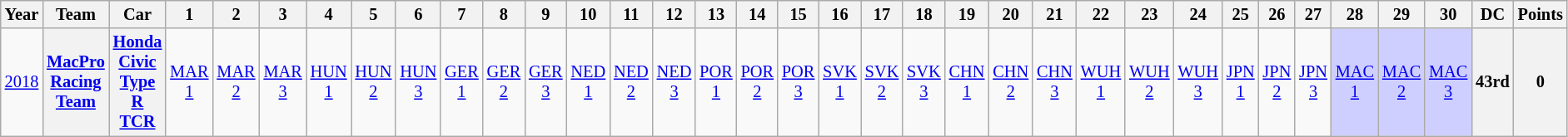<table class="wikitable" style="text-align:center; font-size:85%">
<tr>
<th>Year</th>
<th>Team</th>
<th>Car</th>
<th>1</th>
<th>2</th>
<th>3</th>
<th>4</th>
<th>5</th>
<th>6</th>
<th>7</th>
<th>8</th>
<th>9</th>
<th>10</th>
<th>11</th>
<th>12</th>
<th>13</th>
<th>14</th>
<th>15</th>
<th>16</th>
<th>17</th>
<th>18</th>
<th>19</th>
<th>20</th>
<th>21</th>
<th>22</th>
<th>23</th>
<th>24</th>
<th>25</th>
<th>26</th>
<th>27</th>
<th>28</th>
<th>29</th>
<th>30</th>
<th>DC</th>
<th>Points</th>
</tr>
<tr>
<td><a href='#'>2018</a></td>
<th><a href='#'>MacPro Racing Team</a></th>
<th><a href='#'>Honda Civic Type R TCR</a></th>
<td><a href='#'>MAR<br>1</a></td>
<td><a href='#'>MAR<br>2</a></td>
<td><a href='#'>MAR<br>3</a></td>
<td><a href='#'>HUN<br>1</a></td>
<td><a href='#'>HUN<br>2</a></td>
<td><a href='#'>HUN<br>3</a></td>
<td><a href='#'>GER<br>1</a></td>
<td><a href='#'>GER<br>2</a></td>
<td><a href='#'>GER<br>3</a></td>
<td><a href='#'>NED<br>1</a></td>
<td><a href='#'>NED<br>2</a></td>
<td><a href='#'>NED<br>3</a></td>
<td><a href='#'>POR<br>1</a></td>
<td><a href='#'>POR<br>2</a></td>
<td><a href='#'>POR<br>3</a></td>
<td><a href='#'>SVK<br>1</a></td>
<td><a href='#'>SVK<br>2</a></td>
<td><a href='#'>SVK<br>3</a></td>
<td><a href='#'>CHN<br>1</a></td>
<td><a href='#'>CHN<br>2</a></td>
<td><a href='#'>CHN<br>3</a></td>
<td><a href='#'>WUH<br>1</a></td>
<td><a href='#'>WUH<br>2</a></td>
<td><a href='#'>WUH<br>3</a></td>
<td><a href='#'>JPN<br>1</a></td>
<td><a href='#'>JPN<br>2</a></td>
<td><a href='#'>JPN<br>3</a></td>
<td style="background:#CFCFFF;"><a href='#'>MAC<br>1</a><br></td>
<td style="background:#CFCFFF;"><a href='#'>MAC<br>2</a><br></td>
<td style="background:#CFCFFF;"><a href='#'>MAC<br>3</a><br></td>
<th>43rd</th>
<th>0</th>
</tr>
</table>
